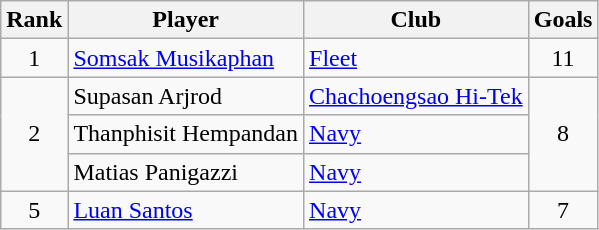<table class="wikitable" style="text-align:center">
<tr>
<th>Rank</th>
<th>Player</th>
<th>Club</th>
<th>Goals</th>
</tr>
<tr>
<td>1</td>
<td align="left"> <a href='#'>Somsak Musikaphan</a></td>
<td align="left"><a href='#'>Fleet</a></td>
<td>11</td>
</tr>
<tr>
<td rowspan="3">2</td>
<td align="left"> Supasan Arjrod</td>
<td align="left"><a href='#'>Chachoengsao Hi-Tek</a></td>
<td rowspan="3">8</td>
</tr>
<tr>
<td align="left"> Thanphisit Hempandan</td>
<td align="left"><a href='#'>Navy</a></td>
</tr>
<tr>
<td align="left"> Matias Panigazzi</td>
<td align="left"><a href='#'>Navy</a></td>
</tr>
<tr>
<td>5</td>
<td align="left"> <a href='#'>Luan Santos</a></td>
<td align="left"><a href='#'>Navy</a></td>
<td>7</td>
</tr>
</table>
